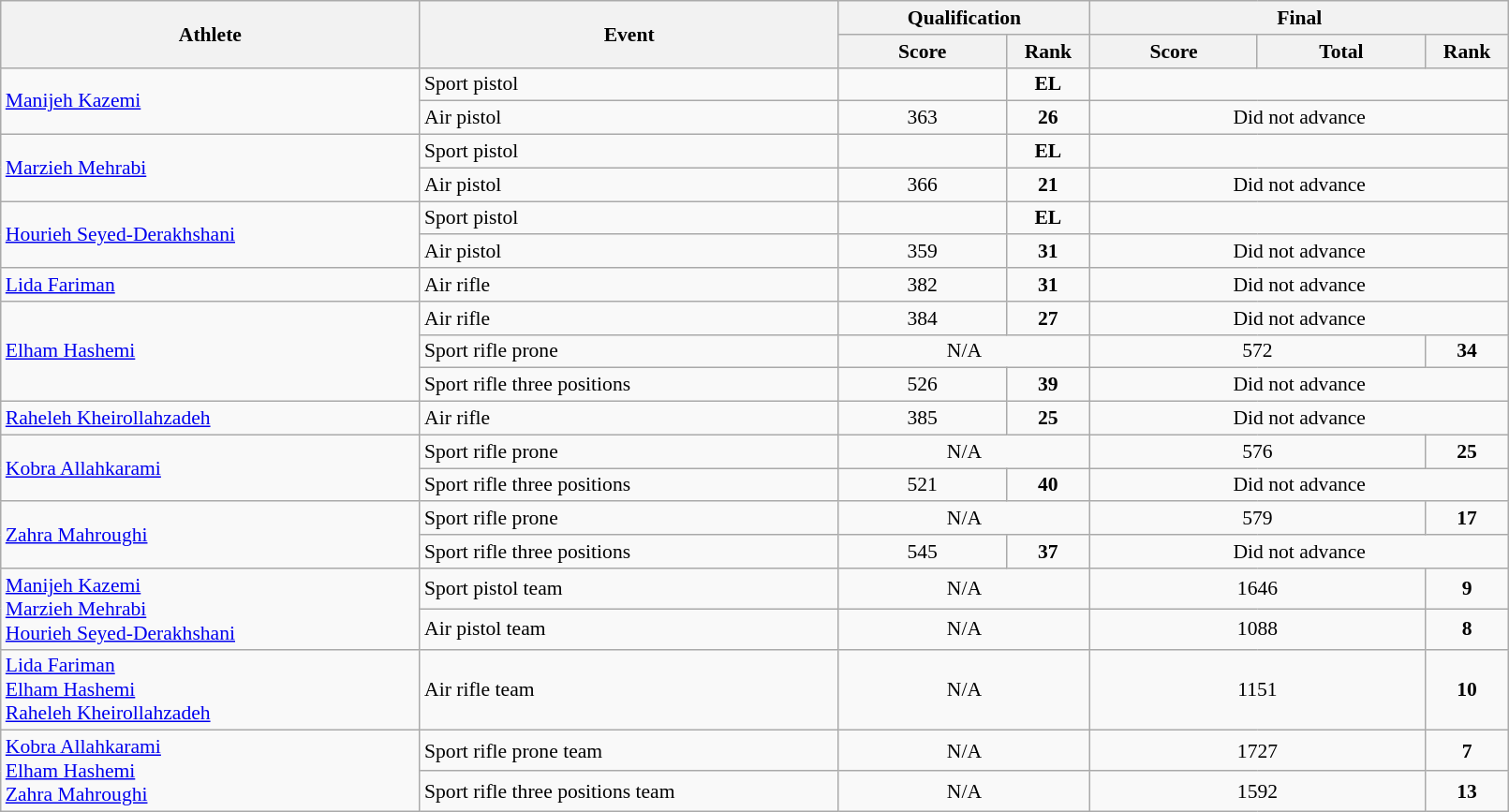<table class="wikitable" width="85%" style="text-align:center; font-size:90%">
<tr>
<th rowspan="2" width="25%">Athlete</th>
<th rowspan="2" width="25%">Event</th>
<th colspan="2">Qualification</th>
<th colspan="3">Final</th>
</tr>
<tr>
<th width="10%">Score</th>
<th width="5%">Rank</th>
<th width="10%">Score</th>
<th width="10%">Total</th>
<th width="5%">Rank</th>
</tr>
<tr>
<td rowspan=2 align="left"><a href='#'>Manijeh Kazemi</a></td>
<td align="left">Sport pistol</td>
<td></td>
<td><strong>EL</strong></td>
</tr>
<tr>
<td align="left">Air pistol</td>
<td>363</td>
<td><strong>26</strong></td>
<td colspan=3 align=center>Did not advance</td>
</tr>
<tr>
<td rowspan=2 align="left"><a href='#'>Marzieh Mehrabi</a></td>
<td align="left">Sport pistol</td>
<td></td>
<td><strong>EL</strong></td>
</tr>
<tr>
<td align="left">Air pistol</td>
<td>366</td>
<td><strong>21</strong></td>
<td colspan=3 align=center>Did not advance</td>
</tr>
<tr>
<td rowspan=2 align="left"><a href='#'>Hourieh Seyed-Derakhshani</a></td>
<td align="left">Sport pistol</td>
<td></td>
<td><strong>EL</strong></td>
</tr>
<tr>
<td align="left">Air pistol</td>
<td>359</td>
<td><strong>31</strong></td>
<td colspan=3 align=center>Did not advance</td>
</tr>
<tr>
<td align="left"><a href='#'>Lida Fariman</a></td>
<td align="left">Air rifle</td>
<td>382</td>
<td><strong>31</strong></td>
<td colspan=3 align=center>Did not advance</td>
</tr>
<tr>
<td rowspan=3 align="left"><a href='#'>Elham Hashemi</a></td>
<td align="left">Air rifle</td>
<td>384</td>
<td><strong>27</strong></td>
<td colspan=3 align=center>Did not advance</td>
</tr>
<tr>
<td align="left">Sport rifle prone</td>
<td colspan=2 align=center>N/A</td>
<td colspan=2 align=center>572</td>
<td><strong>34</strong></td>
</tr>
<tr>
<td align="left">Sport rifle three positions</td>
<td>526</td>
<td><strong>39</strong></td>
<td colspan=3 align=center>Did not advance</td>
</tr>
<tr>
<td align="left"><a href='#'>Raheleh Kheirollahzadeh</a></td>
<td align="left">Air rifle</td>
<td>385</td>
<td><strong>25</strong></td>
<td colspan=3 align=center>Did not advance</td>
</tr>
<tr>
<td rowspan=2 align="left"><a href='#'>Kobra Allahkarami</a></td>
<td align="left">Sport rifle prone</td>
<td colspan=2 align=center>N/A</td>
<td colspan=2 align=center>576</td>
<td><strong>25</strong></td>
</tr>
<tr>
<td align="left">Sport rifle three positions</td>
<td>521</td>
<td><strong>40</strong></td>
<td colspan=3 align=center>Did not advance</td>
</tr>
<tr>
<td rowspan=2 align="left"><a href='#'>Zahra Mahroughi</a></td>
<td align="left">Sport rifle prone</td>
<td colspan=2 align=center>N/A</td>
<td colspan=2 align=center>579</td>
<td><strong>17</strong></td>
</tr>
<tr>
<td align="left">Sport rifle three positions</td>
<td>545</td>
<td><strong>37</strong></td>
<td colspan=3 align=center>Did not advance</td>
</tr>
<tr>
<td rowspan=2 align="left"><a href='#'>Manijeh Kazemi</a><br><a href='#'>Marzieh Mehrabi</a><br><a href='#'>Hourieh Seyed-Derakhshani</a></td>
<td align="left">Sport pistol team</td>
<td colspan=2 align=center>N/A</td>
<td colspan=2 align=center>1646</td>
<td><strong>9</strong></td>
</tr>
<tr>
<td align="left">Air pistol team</td>
<td colspan=2 align=center>N/A</td>
<td colspan=2 align=center>1088</td>
<td><strong>8</strong></td>
</tr>
<tr>
<td align="left"><a href='#'>Lida Fariman</a><br><a href='#'>Elham Hashemi</a><br><a href='#'>Raheleh Kheirollahzadeh</a></td>
<td align="left">Air rifle team</td>
<td colspan=2 align=center>N/A</td>
<td colspan=2 align=center>1151</td>
<td><strong>10</strong></td>
</tr>
<tr>
<td rowspan=2 align="left"><a href='#'>Kobra Allahkarami</a><br><a href='#'>Elham Hashemi</a><br><a href='#'>Zahra Mahroughi</a></td>
<td align="left">Sport rifle prone team</td>
<td colspan=2 align=center>N/A</td>
<td colspan=2 align=center>1727</td>
<td><strong>7</strong></td>
</tr>
<tr>
<td align="left">Sport rifle three positions team</td>
<td colspan=2 align=center>N/A</td>
<td colspan=2 align=center>1592</td>
<td><strong>13</strong></td>
</tr>
</table>
